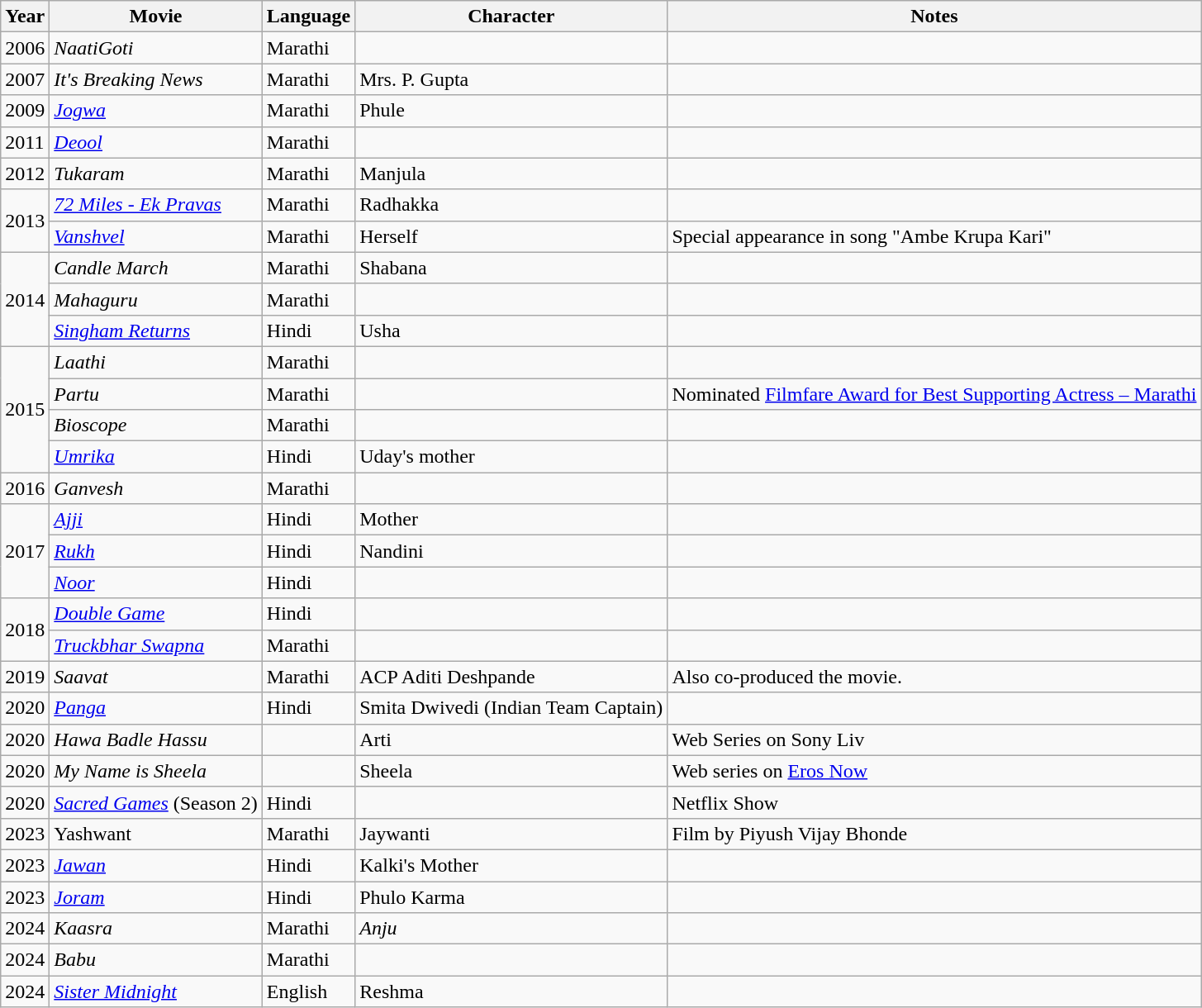<table class="wikitable plainrowheaders sortable">
<tr>
<th>Year</th>
<th>Movie</th>
<th>Language</th>
<th>Character</th>
<th>Notes</th>
</tr>
<tr>
<td>2006</td>
<td><em>NaatiGoti</em></td>
<td>Marathi</td>
<td></td>
<td></td>
</tr>
<tr>
<td>2007</td>
<td><em>It's Breaking News</em></td>
<td>Marathi</td>
<td>Mrs. P. Gupta</td>
<td></td>
</tr>
<tr>
<td>2009</td>
<td><em><a href='#'>Jogwa</a></em></td>
<td>Marathi</td>
<td>Phule</td>
<td></td>
</tr>
<tr>
<td>2011</td>
<td><em><a href='#'>Deool</a></em></td>
<td>Marathi</td>
<td></td>
<td></td>
</tr>
<tr>
<td>2012</td>
<td><em>Tukaram</em></td>
<td>Marathi</td>
<td>Manjula</td>
<td></td>
</tr>
<tr>
<td rowspan="2">2013</td>
<td><em><a href='#'>72 Miles - Ek Pravas</a></em></td>
<td>Marathi</td>
<td>Radhakka</td>
<td></td>
</tr>
<tr>
<td><em><a href='#'>Vanshvel</a></em></td>
<td>Marathi</td>
<td>Herself</td>
<td>Special appearance in song "Ambe Krupa Kari"</td>
</tr>
<tr>
<td rowspan="3">2014</td>
<td><em>Candle March</em></td>
<td>Marathi</td>
<td>Shabana</td>
<td></td>
</tr>
<tr>
<td><em>Mahaguru</em></td>
<td>Marathi</td>
<td></td>
<td></td>
</tr>
<tr>
<td><em><a href='#'>Singham Returns</a></em></td>
<td>Hindi</td>
<td>Usha</td>
<td></td>
</tr>
<tr>
<td rowspan="4">2015</td>
<td><em>Laathi</em></td>
<td>Marathi</td>
<td></td>
<td></td>
</tr>
<tr>
<td><em>Partu</em></td>
<td>Marathi</td>
<td></td>
<td> Nominated <a href='#'>Filmfare Award for Best Supporting Actress – Marathi</a></td>
</tr>
<tr>
<td><em>Bioscope</em></td>
<td>Marathi</td>
<td></td>
<td></td>
</tr>
<tr>
<td><em><a href='#'>Umrika</a></em></td>
<td>Hindi</td>
<td>Uday's mother</td>
<td></td>
</tr>
<tr>
<td>2016</td>
<td><em>Ganvesh</em></td>
<td>Marathi</td>
<td></td>
<td></td>
</tr>
<tr>
<td rowspan="3">2017</td>
<td><em><a href='#'>Ajji</a></em></td>
<td>Hindi</td>
<td>Mother</td>
<td></td>
</tr>
<tr>
<td><em><a href='#'>Rukh</a></em></td>
<td>Hindi</td>
<td>Nandini</td>
<td></td>
</tr>
<tr>
<td><em><a href='#'>Noor</a></em></td>
<td>Hindi</td>
<td></td>
<td></td>
</tr>
<tr>
<td rowspan=2>2018</td>
<td><em><a href='#'>Double Game</a></em></td>
<td>Hindi</td>
<td></td>
<td></td>
</tr>
<tr>
<td><em><a href='#'>Truckbhar Swapna</a></em></td>
<td>Marathi</td>
<td></td>
<td></td>
</tr>
<tr>
<td>2019</td>
<td><em>Saavat</em></td>
<td>Marathi</td>
<td>ACP Aditi Deshpande</td>
<td>Also co-produced the movie.</td>
</tr>
<tr>
<td>2020</td>
<td><em><a href='#'>Panga</a></em></td>
<td>Hindi</td>
<td>Smita Dwivedi (Indian Team Captain)</td>
<td></td>
</tr>
<tr>
<td>2020</td>
<td><em>Hawa Badle Hassu</em></td>
<td></td>
<td>Arti</td>
<td>Web Series on Sony Liv</td>
</tr>
<tr>
<td>2020</td>
<td><em>My Name is Sheela</em></td>
<td></td>
<td>Sheela</td>
<td>Web series on <a href='#'>Eros Now</a></td>
</tr>
<tr>
<td>2020</td>
<td><em><a href='#'>Sacred Games</a></em> (Season 2)</td>
<td>Hindi</td>
<td></td>
<td>Netflix Show</td>
</tr>
<tr>
<td>2023</td>
<td>Yashwant</td>
<td>Marathi</td>
<td>Jaywanti</td>
<td>Film by Piyush Vijay Bhonde</td>
</tr>
<tr>
<td>2023</td>
<td><em><a href='#'>Jawan</a></em></td>
<td>Hindi</td>
<td>Kalki's Mother</td>
<td></td>
</tr>
<tr>
<td>2023</td>
<td><a href='#'><em>Joram</em></a></td>
<td>Hindi</td>
<td>Phulo Karma</td>
<td></td>
</tr>
<tr>
<td>2024</td>
<td><em>Kaasra</em></td>
<td>Marathi</td>
<td><em>Anju</em></td>
<td></td>
</tr>
<tr>
<td>2024</td>
<td><em>Babu</em></td>
<td>Marathi</td>
<td></td>
<td></td>
</tr>
<tr>
<td>2024</td>
<td><em><a href='#'>Sister Midnight</a></em></td>
<td>English</td>
<td>Reshma</td>
<td></td>
</tr>
</table>
